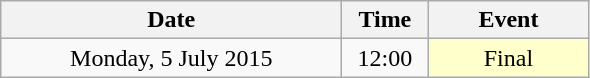<table class = "wikitable" style="text-align:center;">
<tr>
<th width=220>Date</th>
<th width=50>Time</th>
<th width=100>Event</th>
</tr>
<tr>
<td>Monday, 5 July 2015</td>
<td>12:00</td>
<td bgcolor=ffffcc>Final</td>
</tr>
</table>
